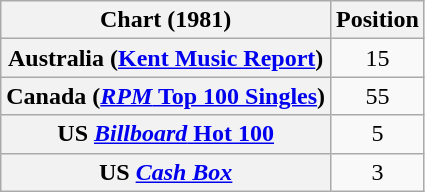<table class="wikitable sortable plainrowheaders" style="text-align:center">
<tr>
<th>Chart (1981)</th>
<th>Position</th>
</tr>
<tr>
<th scope="row">Australia (<a href='#'>Kent Music Report</a>)</th>
<td>15</td>
</tr>
<tr>
<th scope="row">Canada (<a href='#'><em>RPM</em> Top 100 Singles</a>)</th>
<td>55</td>
</tr>
<tr>
<th scope="row">US <a href='#'><em>Billboard</em> Hot 100</a></th>
<td>5</td>
</tr>
<tr>
<th scope="row">US <em><a href='#'>Cash Box</a></em></th>
<td>3</td>
</tr>
</table>
